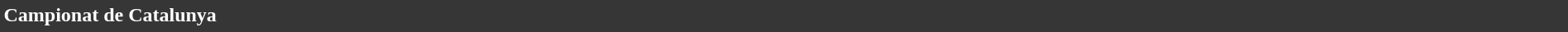<table style="width: 100%; background:#363636; color:white;">
<tr>
<td><strong>Campionat de Catalunya</strong></td>
</tr>
<tr>
</tr>
</table>
